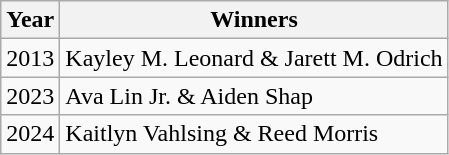<table class="wikitable">
<tr>
<th>Year</th>
<th>Winners</th>
</tr>
<tr>
<td>2013</td>
<td>Kayley M. Leonard & Jarett M. Odrich</td>
</tr>
<tr>
<td>2023</td>
<td>Ava Lin Jr. & Aiden Shap</td>
</tr>
<tr>
<td>2024</td>
<td>Kaitlyn Vahlsing & Reed Morris</td>
</tr>
</table>
